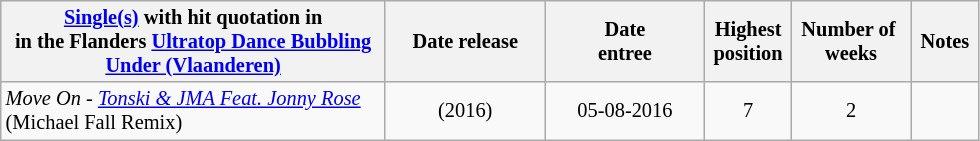<table class="wikitable sortable" style="margin:0.5em 1em 0.5em 0; font-size: 85%; text-align:center;">
<tr>
<th width=250><a href='#'>Single(s)</a> with hit quotation in<br> in the Flanders <a href='#'>Ultratop Dance Bubbling Under (Vlaanderen)</a></th>
<th width="100">Date release</th>
<th width="100">Date <br>entree</th>
<th> Highest <br>position</th>
<th> Number of  <br>weeks</th>
<th> Notes </th>
</tr>
<tr>
<td align="left"><em>Move On - <a href='#'>Tonski & JMA Feat. Jonny Rose</a></em> (Michael Fall Remix)</td>
<td>(2016)</td>
<td>05-08-2016</td>
<td>7</td>
<td>2</td>
<td></td>
</tr>
</table>
